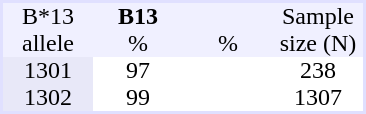<table border="0" cellspacing="0" cellpadding="0" align="center" style="text-align:center; background:#ffffff; margin-right: 1em; border:2px #e0e0ff solid;">
<tr style="background:#f0f0ff">
<td style="width:60px">B*13</td>
<td style="width:60px"><strong>B13</strong></td>
<td style="width:60px"></td>
<td style="width:60px">Sample</td>
</tr>
<tr style="background:#f0f0ff">
<td>allele</td>
<td>%</td>
<td>%</td>
<td>size (N)</td>
</tr>
<tr>
<td style = "background:#e8e8f8">1301</td>
<td>97</td>
<td></td>
<td>238</td>
</tr>
<tr>
<td style = "background:#e8e8f8">1302</td>
<td>99</td>
<td></td>
<td>1307</td>
</tr>
</table>
